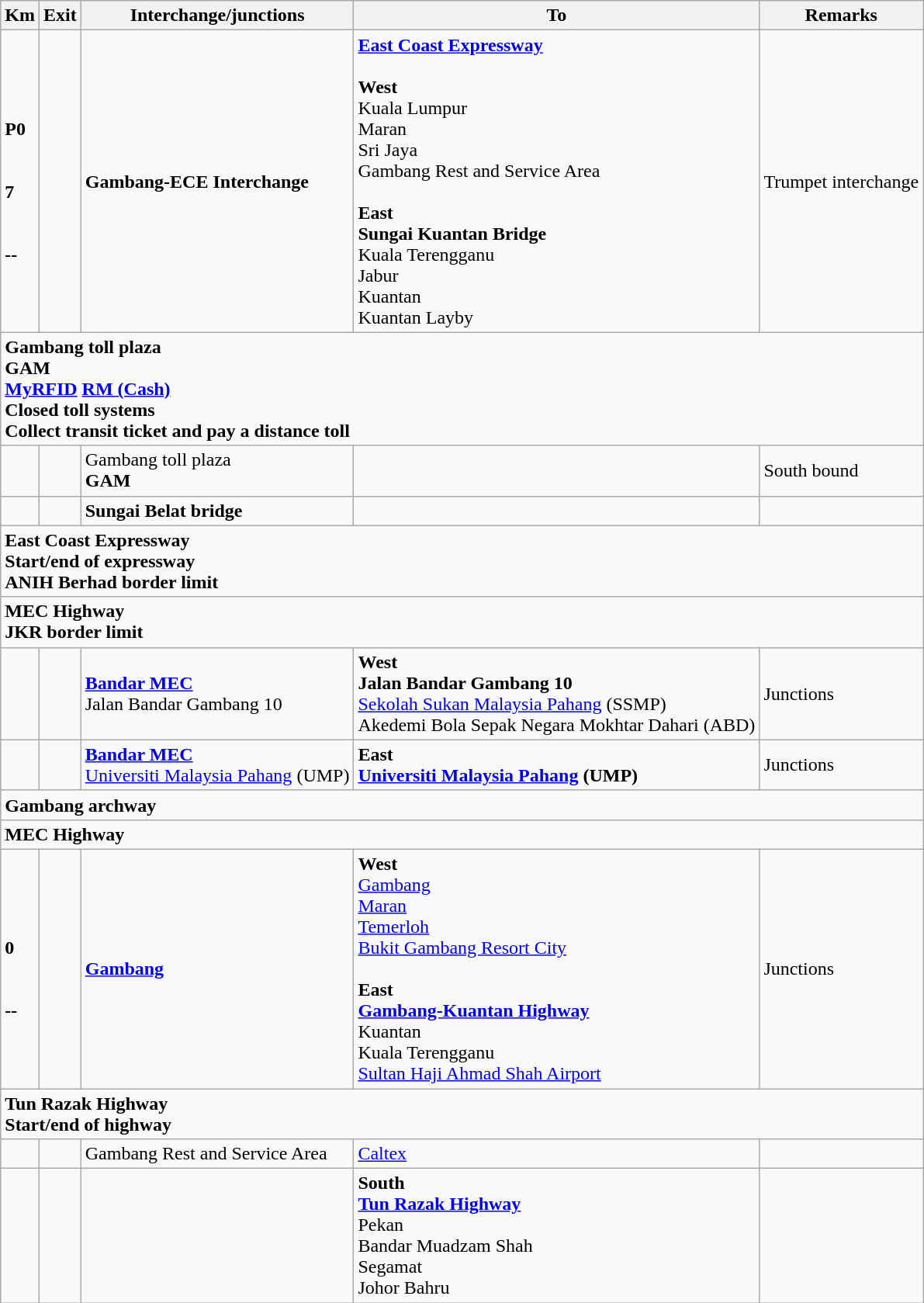<table class="wikitable">
<tr>
<th>Km</th>
<th>Exit</th>
<th>Interchange/junctions</th>
<th>To</th>
<th>Remarks</th>
</tr>
<tr>
<td><br><strong>P0</strong><br><br><br><strong>7</strong><br><br><br><strong>--</strong></td>
<td></td>
<td><strong>Gambang-ECE Interchange</strong></td>
<td>  <strong><a href='#'>East Coast Expressway</a></strong><br><br><strong>West</strong><br>Kuala Lumpur<br>Maran<br>Sri Jaya<br> Gambang Rest and Service Area<br><br><strong>East</strong><br><strong>Sungai Kuantan Bridge</strong><br>Kuala Terengganu<br>Jabur<br>Kuantan<br> Kuantan Layby</td>
<td>Trumpet interchange</td>
</tr>
<tr>
<td style="width:600px" colspan="6" style="text-align:center; background:green;"><strong><span>Gambang toll plaza<br>GAM<br>   <a href='#'><span>My</span><span>RFID</span></a>   <a href='#'><span>RM (Cash)</span></a><br>Closed toll systems<br>Collect transit ticket and pay a distance toll</span></strong></td>
</tr>
<tr>
<td></td>
<td></td>
<td> Gambang toll plaza<br><strong>GAM</strong></td>
<td>    </td>
<td>South bound</td>
</tr>
<tr>
<td></td>
<td></td>
<td><strong>Sungai Belat bridge</strong></td>
<td></td>
<td></td>
</tr>
<tr>
<td style="width:600px" colspan="6" style="text-align:center; background:green;"><strong><span>  East Coast Expressway<br>Start/end of expressway<br>ANIH Berhad border limit</span></strong></td>
</tr>
<tr>
<td style="width:600px" colspan="6" style="text-align:center; background:blue;"><strong><span>  MEC Highway<br>JKR border limit</span></strong></td>
</tr>
<tr>
<td></td>
<td></td>
<td><strong><a href='#'>Bandar MEC</a></strong><br>Jalan Bandar Gambang 10</td>
<td><strong>West</strong><br><strong>Jalan Bandar Gambang 10</strong><br><a href='#'>Sekolah Sukan Malaysia Pahang</a> (SSMP)<br>Akedemi Bola Sepak Negara Mokhtar Dahari (ABD)</td>
<td>Junctions</td>
</tr>
<tr>
<td></td>
<td></td>
<td><strong><a href='#'>Bandar MEC</a></strong><br><a href='#'>Universiti Malaysia Pahang</a> (UMP) </td>
<td><strong>East</strong><br><strong><a href='#'>Universiti Malaysia Pahang</a> (UMP)</strong> </td>
<td>Junctions</td>
</tr>
<tr>
<td style="width:600px" colspan="6" style="text-align:center; background:yellow;"><strong><span>Gambang archway</span></strong></td>
</tr>
<tr>
<td style="width:600px" colspan="6" style="text-align:center; background:blue;"><strong><span>  MEC Highway</span></strong></td>
</tr>
<tr>
<td><br><strong>0</strong><br><br><br><strong>--</strong></td>
<td></td>
<td><strong><a href='#'>Gambang</a></strong></td>
<td><strong>West</strong><br> <a href='#'>Gambang</a><br> <a href='#'>Maran</a><br> <a href='#'>Temerloh</a><br> <a href='#'>Bukit Gambang Resort City</a><br><br><strong>East</strong><br> <strong><a href='#'>Gambang-Kuantan Highway</a></strong><br>Kuantan<br>Kuala Terengganu<br><a href='#'>Sultan Haji Ahmad Shah Airport</a> </td>
<td>Junctions</td>
</tr>
<tr>
<td style="width:600px" colspan="6" style="text-align:center; background:blue;"><strong><span>  Tun Razak Highway<br>Start/end of highway</span></strong></td>
</tr>
<tr>
<td></td>
<td></td>
<td> Gambang Rest and Service Area</td>
<td>        <a href='#'>Caltex</a></td>
<td></td>
</tr>
<tr>
<td></td>
<td></td>
<td></td>
<td><strong>South</strong><br>  <strong><a href='#'>Tun Razak Highway</a></strong><br> Pekan<br>  Bandar Muadzam Shah<br>  Segamat<br>   Johor Bahru</td>
<td></td>
</tr>
</table>
